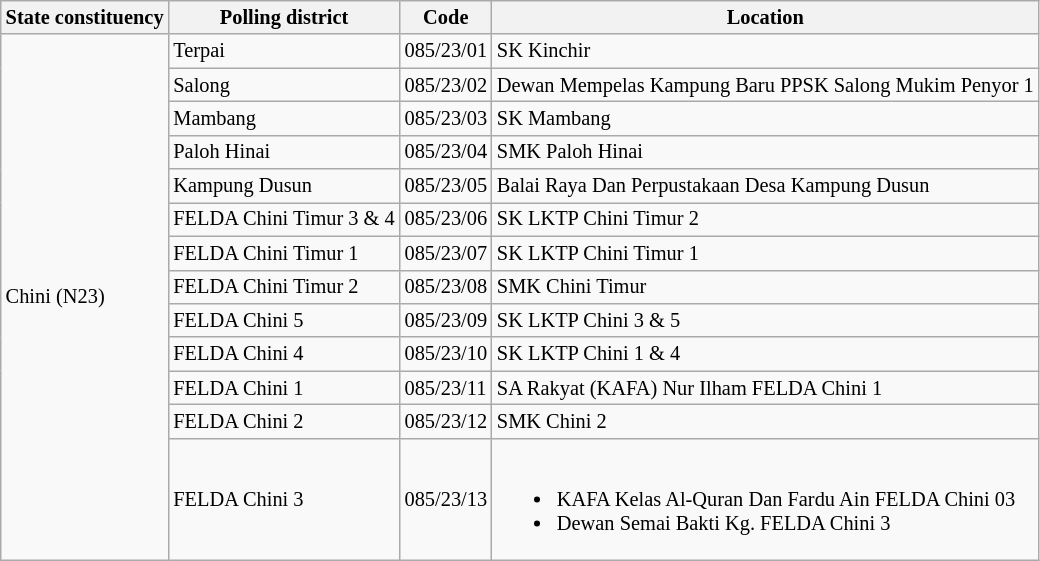<table class="wikitable sortable mw-collapsible" style="white-space:nowrap;font-size:85%">
<tr>
<th>State constituency</th>
<th>Polling district</th>
<th>Code</th>
<th>Location</th>
</tr>
<tr>
<td rowspan="13">Chini (N23)</td>
<td>Terpai</td>
<td>085/23/01</td>
<td>SK Kinchir</td>
</tr>
<tr>
<td>Salong</td>
<td>085/23/02</td>
<td>Dewan Mempelas Kampung Baru PPSK Salong Mukim Penyor 1</td>
</tr>
<tr>
<td>Mambang</td>
<td>085/23/03</td>
<td>SK Mambang</td>
</tr>
<tr>
<td>Paloh Hinai</td>
<td>085/23/04</td>
<td>SMK Paloh Hinai</td>
</tr>
<tr>
<td>Kampung Dusun</td>
<td>085/23/05</td>
<td>Balai Raya Dan Perpustakaan Desa Kampung Dusun</td>
</tr>
<tr>
<td>FELDA Chini Timur 3 & 4</td>
<td>085/23/06</td>
<td>SK LKTP Chini Timur 2</td>
</tr>
<tr>
<td>FELDA Chini Timur 1</td>
<td>085/23/07</td>
<td>SK LKTP Chini Timur 1</td>
</tr>
<tr>
<td>FELDA Chini Timur 2</td>
<td>085/23/08</td>
<td>SMK Chini Timur</td>
</tr>
<tr>
<td>FELDA Chini 5</td>
<td>085/23/09</td>
<td>SK LKTP Chini 3 & 5</td>
</tr>
<tr>
<td>FELDA Chini 4</td>
<td>085/23/10</td>
<td>SK LKTP Chini 1 & 4</td>
</tr>
<tr>
<td>FELDA Chini 1</td>
<td>085/23/11</td>
<td>SA Rakyat (KAFA) Nur Ilham FELDA Chini 1</td>
</tr>
<tr>
<td>FELDA Chini 2</td>
<td>085/23/12</td>
<td>SMK Chini 2</td>
</tr>
<tr>
<td>FELDA Chini 3</td>
<td>085/23/13</td>
<td><br><ul><li>KAFA Kelas Al-Quran Dan Fardu Ain FELDA Chini 03</li><li>Dewan Semai Bakti Kg. FELDA Chini 3</li></ul></td>
</tr>
</table>
